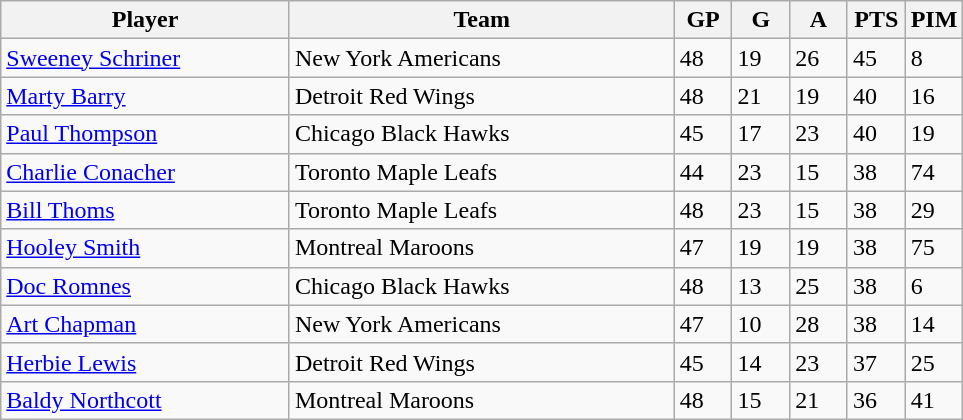<table class="wikitable">
<tr>
<th bgcolor="#DDDDFF" width="30%">Player</th>
<th bgcolor="#DDDDFF" width="40%">Team</th>
<th bgcolor="#DDDDFF" width="6%">GP</th>
<th bgcolor="#DDDDFF" width="6%">G</th>
<th bgcolor="#DDDDFF" width="6%">A</th>
<th bgcolor="#DDDDFF" width="6%">PTS</th>
<th bgcolor="#DDDDFF" width="6%">PIM</th>
</tr>
<tr>
<td><a href='#'>Sweeney Schriner</a></td>
<td>New York Americans</td>
<td>48</td>
<td>19</td>
<td>26</td>
<td>45</td>
<td>8</td>
</tr>
<tr>
<td><a href='#'>Marty Barry</a></td>
<td>Detroit Red Wings</td>
<td>48</td>
<td>21</td>
<td>19</td>
<td>40</td>
<td>16</td>
</tr>
<tr>
<td><a href='#'>Paul Thompson</a></td>
<td>Chicago Black Hawks</td>
<td>45</td>
<td>17</td>
<td>23</td>
<td>40</td>
<td>19</td>
</tr>
<tr>
<td><a href='#'>Charlie Conacher</a></td>
<td>Toronto Maple Leafs</td>
<td>44</td>
<td>23</td>
<td>15</td>
<td>38</td>
<td>74</td>
</tr>
<tr>
<td><a href='#'>Bill Thoms</a></td>
<td>Toronto Maple Leafs</td>
<td>48</td>
<td>23</td>
<td>15</td>
<td>38</td>
<td>29</td>
</tr>
<tr>
<td><a href='#'>Hooley Smith</a></td>
<td>Montreal Maroons</td>
<td>47</td>
<td>19</td>
<td>19</td>
<td>38</td>
<td>75</td>
</tr>
<tr>
<td><a href='#'>Doc Romnes</a></td>
<td>Chicago Black Hawks</td>
<td>48</td>
<td>13</td>
<td>25</td>
<td>38</td>
<td>6</td>
</tr>
<tr>
<td><a href='#'>Art Chapman</a></td>
<td>New York Americans</td>
<td>47</td>
<td>10</td>
<td>28</td>
<td>38</td>
<td>14</td>
</tr>
<tr>
<td><a href='#'>Herbie Lewis</a></td>
<td>Detroit Red Wings</td>
<td>45</td>
<td>14</td>
<td>23</td>
<td>37</td>
<td>25</td>
</tr>
<tr>
<td><a href='#'>Baldy Northcott</a></td>
<td>Montreal Maroons</td>
<td>48</td>
<td>15</td>
<td>21</td>
<td>36</td>
<td>41</td>
</tr>
</table>
